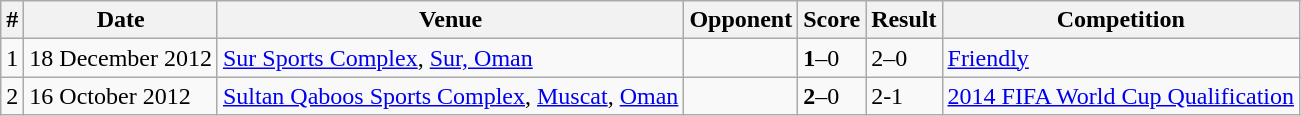<table class="wikitable">
<tr>
<th>#</th>
<th>Date</th>
<th>Venue</th>
<th>Opponent</th>
<th>Score</th>
<th>Result</th>
<th>Competition</th>
</tr>
<tr>
<td>1</td>
<td>18 December 2012</td>
<td><a href='#'>Sur Sports Complex</a>, <a href='#'>Sur, Oman</a></td>
<td></td>
<td><strong>1</strong>–0</td>
<td>2–0</td>
<td><a href='#'>Friendly</a></td>
</tr>
<tr>
<td>2</td>
<td>16 October 2012</td>
<td><a href='#'>Sultan Qaboos Sports Complex</a>, <a href='#'>Muscat</a>, <a href='#'>Oman</a></td>
<td></td>
<td><strong>2</strong>–0</td>
<td>2-1</td>
<td><a href='#'>2014 FIFA World Cup Qualification</a></td>
</tr>
</table>
